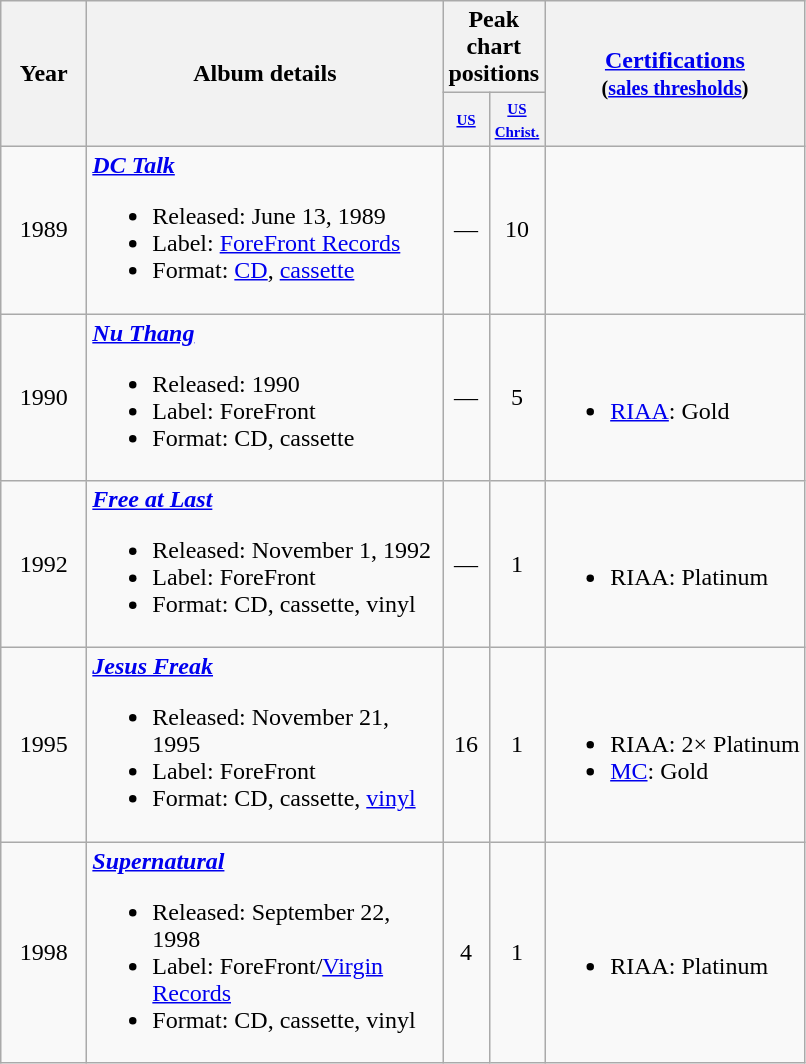<table class="wikitable" style="text-align:center;">
<tr>
<th rowspan="2" width="50">Year</th>
<th rowspan="2" width="230">Album details</th>
<th colspan="2">Peak chart positions</th>
<th rowspan="2"><a href='#'>Certifications</a><br><small>(<a href='#'>sales thresholds</a>)</small></th>
</tr>
<tr>
<th style="width:2em;font-size:75%"><small><a href='#'>US</a></small></th>
<th style="width:2em;font-size:75%"><small><a href='#'>US <br>Christ.</a></small></th>
</tr>
<tr>
<td align="center">1989</td>
<td align="left"><strong><em><a href='#'>DC Talk</a></em></strong><br><ul><li>Released: June 13, 1989</li><li>Label: <a href='#'>ForeFront Records</a></li><li>Format: <a href='#'>CD</a>, <a href='#'>cassette</a></li></ul></td>
<td>—</td>
<td>10</td>
<td align="left"></td>
</tr>
<tr>
<td align="center">1990</td>
<td align="left"><strong><em><a href='#'>Nu Thang</a></em></strong><br><ul><li>Released: 1990</li><li>Label: ForeFront</li><li>Format: CD, cassette</li></ul></td>
<td>—</td>
<td>5</td>
<td align="left"><br><ul><li><a href='#'>RIAA</a>: Gold</li></ul></td>
</tr>
<tr>
<td align="center">1992</td>
<td align="left"><strong><em><a href='#'>Free at Last</a></em></strong><br><ul><li>Released: November 1, 1992</li><li>Label: ForeFront</li><li>Format: CD, cassette, vinyl</li></ul></td>
<td>—</td>
<td>1</td>
<td align="left"><br><ul><li>RIAA: Platinum</li></ul></td>
</tr>
<tr>
<td align="center">1995</td>
<td align="left"><strong><em><a href='#'>Jesus Freak</a></em></strong><br><ul><li>Released: November 21, 1995</li><li>Label: ForeFront</li><li>Format: CD, cassette, <a href='#'>vinyl</a></li></ul></td>
<td>16</td>
<td>1</td>
<td align="left"><br><ul><li>RIAA: 2× Platinum</li><li><a href='#'>MC</a>: Gold</li></ul></td>
</tr>
<tr>
<td align="center">1998</td>
<td align="left"><strong><em><a href='#'>Supernatural</a></em></strong><br><ul><li>Released: September 22, 1998</li><li>Label: ForeFront/<a href='#'>Virgin Records</a></li><li>Format: CD, cassette, vinyl</li></ul></td>
<td>4</td>
<td>1</td>
<td align="left"><br><ul><li>RIAA: Platinum</li></ul></td>
</tr>
</table>
